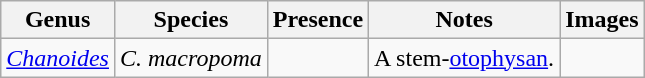<table class="wikitable" align="center">
<tr>
<th>Genus</th>
<th>Species</th>
<th>Presence</th>
<th>Notes</th>
<th>Images</th>
</tr>
<tr>
<td><em><a href='#'>Chanoides</a></em></td>
<td><em>C. macropoma</em></td>
<td></td>
<td>A stem-<a href='#'>otophysan</a>.</td>
<td></td>
</tr>
</table>
